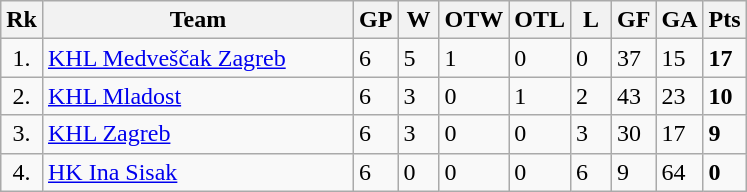<table class="wikitable" style="text-align:left;">
<tr>
<th width=20>Rk</th>
<th width=200>Team</th>
<th width=20 abbr="Games Played">GP</th>
<th width=20 abbr="Won">W</th>
<th width=20 abbr="Overtimes Won">OTW</th>
<th width=20 abbr="Overtime Lost">OTL</th>
<th width=20 abbr="Lost">L</th>
<th width=20 abbr="Goals for">GF</th>
<th width=20 abbr="Goals against">GA</th>
<th width=20 abbr="Points">Pts</th>
</tr>
<tr>
<td style="text-align:center;">1.</td>
<td><a href='#'>KHL Medveščak Zagreb</a></td>
<td>6</td>
<td>5</td>
<td>1</td>
<td>0</td>
<td>0</td>
<td>37</td>
<td>15</td>
<td><strong>17</strong></td>
</tr>
<tr>
<td style="text-align:center;">2.</td>
<td><a href='#'>KHL Mladost</a></td>
<td>6</td>
<td>3</td>
<td>0</td>
<td>1</td>
<td>2</td>
<td>43</td>
<td>23</td>
<td><strong>10</strong></td>
</tr>
<tr>
<td style="text-align:center;">3.</td>
<td><a href='#'>KHL Zagreb</a></td>
<td>6</td>
<td>3</td>
<td>0</td>
<td>0</td>
<td>3</td>
<td>30</td>
<td>17</td>
<td><strong>9</strong></td>
</tr>
<tr>
<td style="text-align:center;">4.</td>
<td><a href='#'>HK Ina Sisak</a></td>
<td>6</td>
<td>0</td>
<td>0</td>
<td>0</td>
<td>6</td>
<td>9</td>
<td>64</td>
<td><strong>0</strong></td>
</tr>
</table>
